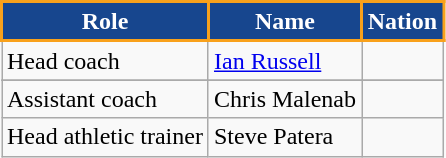<table class="wikitable sortable">
<tr>
<th style="background:#17468E; color:white; border:2px solid #F9A11B;;" scope="col">Role</th>
<th style="background:#17468E; color:white; border:2px solid #F9A11B;;" scope="col">Name</th>
<th style="background:#17468E; color:white; border:2px solid #F9A11B;;" scope="col">Nation</th>
</tr>
<tr>
<td>Head coach</td>
<td><a href='#'>Ian Russell</a></td>
<td></td>
</tr>
<tr>
</tr>
<tr>
<td>Assistant coach</td>
<td>Chris Malenab</td>
<td></td>
</tr>
<tr>
<td>Head athletic trainer</td>
<td>Steve Patera</td>
<td></td>
</tr>
</table>
